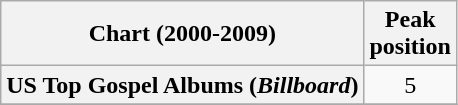<table class="wikitable sortable plainrowheaders" style="text-align:center">
<tr>
<th scope="col">Chart (2000-2009)</th>
<th scope="col">Peak<br>position</th>
</tr>
<tr>
<th scope="row">US Top Gospel Albums (<em>Billboard</em>)</th>
<td align="center">5</td>
</tr>
<tr>
</tr>
</table>
